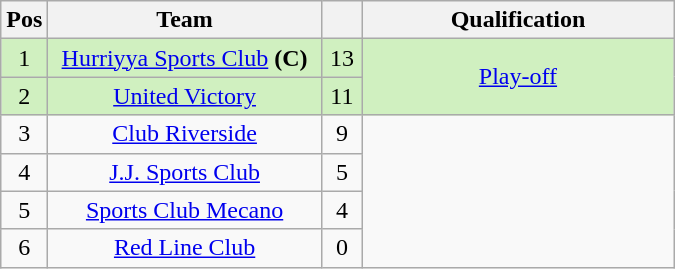<table class="wikitable" style="text-align: center;">
<tr>
<th width="20">Pos</th>
<th width="175">Team</th>
<th width="20"></th>
<th width="200">Qualification</th>
</tr>
<tr style="background:#D0F0C0">
<td>1</td>
<td><a href='#'>Hurriyya Sports Club</a> <strong>(C)</strong></td>
<td>13</td>
<td rowspan=2><a href='#'>Play-off</a></td>
</tr>
<tr style="background:#D0F0C0">
<td>2</td>
<td><a href='#'>United Victory</a></td>
<td>11</td>
</tr>
<tr>
<td>3</td>
<td><a href='#'>Club Riverside</a></td>
<td>9</td>
</tr>
<tr>
<td>4</td>
<td><a href='#'>J.J. Sports Club</a></td>
<td>5</td>
</tr>
<tr>
<td>5</td>
<td><a href='#'>Sports Club Mecano</a></td>
<td>4</td>
</tr>
<tr>
<td>6</td>
<td><a href='#'>Red Line Club</a></td>
<td>0</td>
</tr>
</table>
